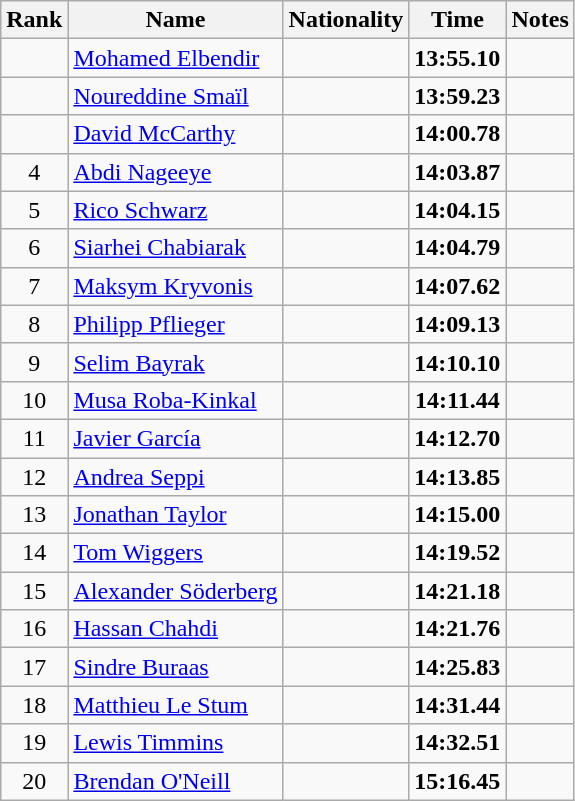<table class="wikitable sortable" style="text-align:center">
<tr>
<th>Rank</th>
<th>Name</th>
<th>Nationality</th>
<th>Time</th>
<th>Notes</th>
</tr>
<tr>
<td></td>
<td align=left><a href='#'>Mohamed Elbendir</a></td>
<td align=left></td>
<td><strong>13:55.10</strong></td>
<td></td>
</tr>
<tr>
<td></td>
<td align=left><a href='#'>Noureddine Smaïl</a></td>
<td align=left></td>
<td><strong>13:59.23</strong></td>
<td></td>
</tr>
<tr>
<td></td>
<td align=left><a href='#'>David McCarthy</a></td>
<td align=left></td>
<td><strong>14:00.78</strong></td>
<td></td>
</tr>
<tr>
<td>4</td>
<td align=left><a href='#'>Abdi Nageeye</a></td>
<td align=left></td>
<td><strong>14:03.87</strong></td>
<td></td>
</tr>
<tr>
<td>5</td>
<td align=left><a href='#'>Rico Schwarz</a></td>
<td align=left></td>
<td><strong>14:04.15</strong></td>
<td></td>
</tr>
<tr>
<td>6</td>
<td align=left><a href='#'>Siarhei Chabiarak</a></td>
<td align=left></td>
<td><strong>14:04.79</strong></td>
<td></td>
</tr>
<tr>
<td>7</td>
<td align=left><a href='#'>Maksym Kryvonis</a></td>
<td align=left></td>
<td><strong>14:07.62</strong></td>
<td></td>
</tr>
<tr>
<td>8</td>
<td align=left><a href='#'>Philipp Pflieger</a></td>
<td align=left></td>
<td><strong>14:09.13</strong></td>
<td></td>
</tr>
<tr>
<td>9</td>
<td align=left><a href='#'>Selim Bayrak</a></td>
<td align=left></td>
<td><strong>14:10.10</strong></td>
<td></td>
</tr>
<tr>
<td>10</td>
<td align=left><a href='#'>Musa Roba-Kinkal</a></td>
<td align=left></td>
<td><strong>14:11.44</strong></td>
<td></td>
</tr>
<tr>
<td>11</td>
<td align=left><a href='#'>Javier García</a></td>
<td align=left></td>
<td><strong>14:12.70</strong></td>
<td></td>
</tr>
<tr>
<td>12</td>
<td align=left><a href='#'>Andrea Seppi</a></td>
<td align=left></td>
<td><strong>14:13.85</strong></td>
<td></td>
</tr>
<tr>
<td>13</td>
<td align=left><a href='#'>Jonathan Taylor</a></td>
<td align=left></td>
<td><strong>14:15.00</strong></td>
<td></td>
</tr>
<tr>
<td>14</td>
<td align=left><a href='#'>Tom Wiggers</a></td>
<td align=left></td>
<td><strong>14:19.52</strong></td>
<td></td>
</tr>
<tr>
<td>15</td>
<td align=left><a href='#'>Alexander Söderberg</a></td>
<td align=left></td>
<td><strong>14:21.18</strong></td>
<td></td>
</tr>
<tr>
<td>16</td>
<td align=left><a href='#'>Hassan Chahdi</a></td>
<td align=left></td>
<td><strong>14:21.76</strong></td>
<td></td>
</tr>
<tr>
<td>17</td>
<td align=left><a href='#'>Sindre Buraas</a></td>
<td align=left></td>
<td><strong>14:25.83</strong></td>
<td></td>
</tr>
<tr>
<td>18</td>
<td align=left><a href='#'>Matthieu Le Stum</a></td>
<td align=left></td>
<td><strong>14:31.44</strong></td>
<td></td>
</tr>
<tr>
<td>19</td>
<td align=left><a href='#'>Lewis Timmins</a></td>
<td align=left></td>
<td><strong>14:32.51</strong></td>
<td></td>
</tr>
<tr>
<td>20</td>
<td align=left><a href='#'>Brendan O'Neill</a></td>
<td align=left></td>
<td><strong>15:16.45</strong></td>
<td></td>
</tr>
</table>
